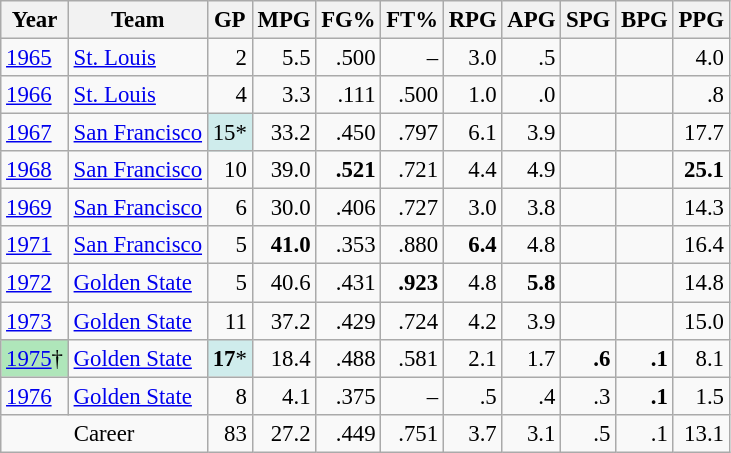<table class="wikitable sortable" style="font-size:95%; text-align:right;">
<tr>
<th>Year</th>
<th>Team</th>
<th>GP</th>
<th>MPG</th>
<th>FG%</th>
<th>FT%</th>
<th>RPG</th>
<th>APG</th>
<th>SPG</th>
<th>BPG</th>
<th>PPG</th>
</tr>
<tr>
<td style="text-align:left;"><a href='#'>1965</a></td>
<td style="text-align:left;"><a href='#'>St. Louis</a></td>
<td>2</td>
<td>5.5</td>
<td>.500</td>
<td>–</td>
<td>3.0</td>
<td>.5</td>
<td></td>
<td></td>
<td>4.0</td>
</tr>
<tr>
<td style="text-align:left;"><a href='#'>1966</a></td>
<td style="text-align:left;"><a href='#'>St. Louis</a></td>
<td>4</td>
<td>3.3</td>
<td>.111</td>
<td>.500</td>
<td>1.0</td>
<td>.0</td>
<td></td>
<td></td>
<td>.8</td>
</tr>
<tr>
<td style="text-align:left;"><a href='#'>1967</a></td>
<td style="text-align:left;"><a href='#'>San Francisco</a></td>
<td style="background:#cfecec;">15*</td>
<td>33.2</td>
<td>.450</td>
<td>.797</td>
<td>6.1</td>
<td>3.9</td>
<td></td>
<td></td>
<td>17.7</td>
</tr>
<tr>
<td style="text-align:left;"><a href='#'>1968</a></td>
<td style="text-align:left;"><a href='#'>San Francisco</a></td>
<td>10</td>
<td>39.0</td>
<td><strong>.521</strong></td>
<td>.721</td>
<td>4.4</td>
<td>4.9</td>
<td></td>
<td></td>
<td><strong>25.1</strong></td>
</tr>
<tr>
<td style="text-align:left;"><a href='#'>1969</a></td>
<td style="text-align:left;"><a href='#'>San Francisco</a></td>
<td>6</td>
<td>30.0</td>
<td>.406</td>
<td>.727</td>
<td>3.0</td>
<td>3.8</td>
<td></td>
<td></td>
<td>14.3</td>
</tr>
<tr>
<td style="text-align:left;"><a href='#'>1971</a></td>
<td style="text-align:left;"><a href='#'>San Francisco</a></td>
<td>5</td>
<td><strong>41.0</strong></td>
<td>.353</td>
<td>.880</td>
<td><strong>6.4</strong></td>
<td>4.8</td>
<td></td>
<td></td>
<td>16.4</td>
</tr>
<tr>
<td style="text-align:left;"><a href='#'>1972</a></td>
<td style="text-align:left;"><a href='#'>Golden State</a></td>
<td>5</td>
<td>40.6</td>
<td>.431</td>
<td><strong>.923</strong></td>
<td>4.8</td>
<td><strong>5.8</strong></td>
<td></td>
<td></td>
<td>14.8</td>
</tr>
<tr>
<td style="text-align:left;"><a href='#'>1973</a></td>
<td style="text-align:left;"><a href='#'>Golden State</a></td>
<td>11</td>
<td>37.2</td>
<td>.429</td>
<td>.724</td>
<td>4.2</td>
<td>3.9</td>
<td></td>
<td></td>
<td>15.0</td>
</tr>
<tr>
<td style="text-align:left;background:#afe6ba;"><a href='#'>1975</a>†</td>
<td style="text-align:left;"><a href='#'>Golden State</a></td>
<td style="background:#CFECEC;"><strong>17</strong>*</td>
<td>18.4</td>
<td>.488</td>
<td>.581</td>
<td>2.1</td>
<td>1.7</td>
<td><strong>.6</strong></td>
<td><strong>.1</strong></td>
<td>8.1</td>
</tr>
<tr>
<td style="text-align:left;"><a href='#'>1976</a></td>
<td style="text-align:left;"><a href='#'>Golden State</a></td>
<td>8</td>
<td>4.1</td>
<td>.375</td>
<td>–</td>
<td>.5</td>
<td>.4</td>
<td>.3</td>
<td><strong>.1</strong></td>
<td>1.5</td>
</tr>
<tr class="sortbottom">
<td style="text-align:center;" colspan="2">Career</td>
<td>83</td>
<td>27.2</td>
<td>.449</td>
<td>.751</td>
<td>3.7</td>
<td>3.1</td>
<td>.5</td>
<td>.1</td>
<td>13.1</td>
</tr>
</table>
